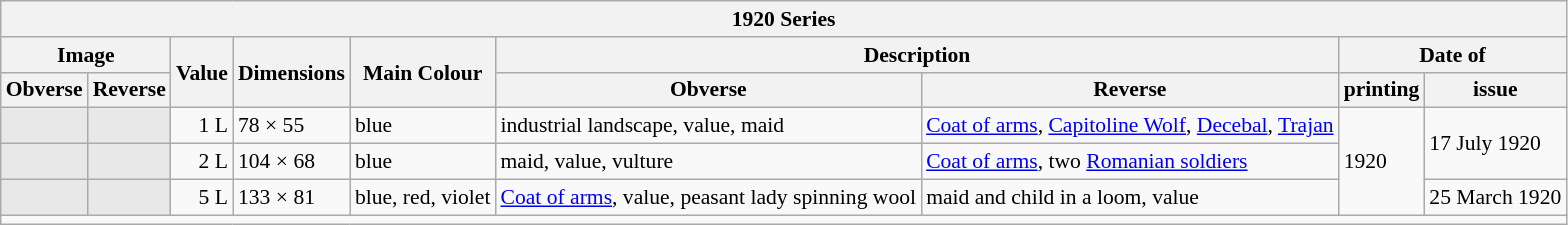<table class="wikitable" style="font-size: 90%">
<tr>
<th colspan="9">1920 Series</th>
</tr>
<tr>
<th colspan="2">Image</th>
<th rowspan="2">Value</th>
<th rowspan="2">Dimensions</th>
<th rowspan="2">Main Colour</th>
<th colspan="2">Description</th>
<th colspan="2">Date of</th>
</tr>
<tr>
<th>Obverse</th>
<th>Reverse</th>
<th>Obverse</th>
<th>Reverse</th>
<th>printing</th>
<th>issue</th>
</tr>
<tr>
<td align="center" bgcolor="#E8E8E8"></td>
<td align="center" bgcolor="#E8E8E8"></td>
<td align=right>1 L</td>
<td>78 × 55</td>
<td>blue</td>
<td>industrial landscape, value, maid</td>
<td><a href='#'>Coat of arms</a>, <a href='#'>Capitoline Wolf</a>, <a href='#'>Decebal</a>, <a href='#'>Trajan</a></td>
<td rowspan="3">1920</td>
<td rowspan="2">17 July 1920</td>
</tr>
<tr>
<td align="center" bgcolor="#E8E8E8"></td>
<td align="center" bgcolor="#E8E8E8"></td>
<td align=right>2 L</td>
<td>104 × 68</td>
<td>blue</td>
<td>maid, value, vulture</td>
<td><a href='#'>Coat of arms</a>, two <a href='#'>Romanian soldiers</a></td>
</tr>
<tr>
<td align="center" bgcolor="#E8E8E8"></td>
<td align="center" bgcolor="#E8E8E8"></td>
<td align=right>5 L</td>
<td>133 × 81</td>
<td>blue, red, violet</td>
<td><a href='#'>Coat of arms</a>, value, peasant lady spinning wool</td>
<td>maid and child in a loom, value</td>
<td rowspan="1">25 March 1920</td>
</tr>
<tr>
<td colspan="9"></td>
</tr>
</table>
